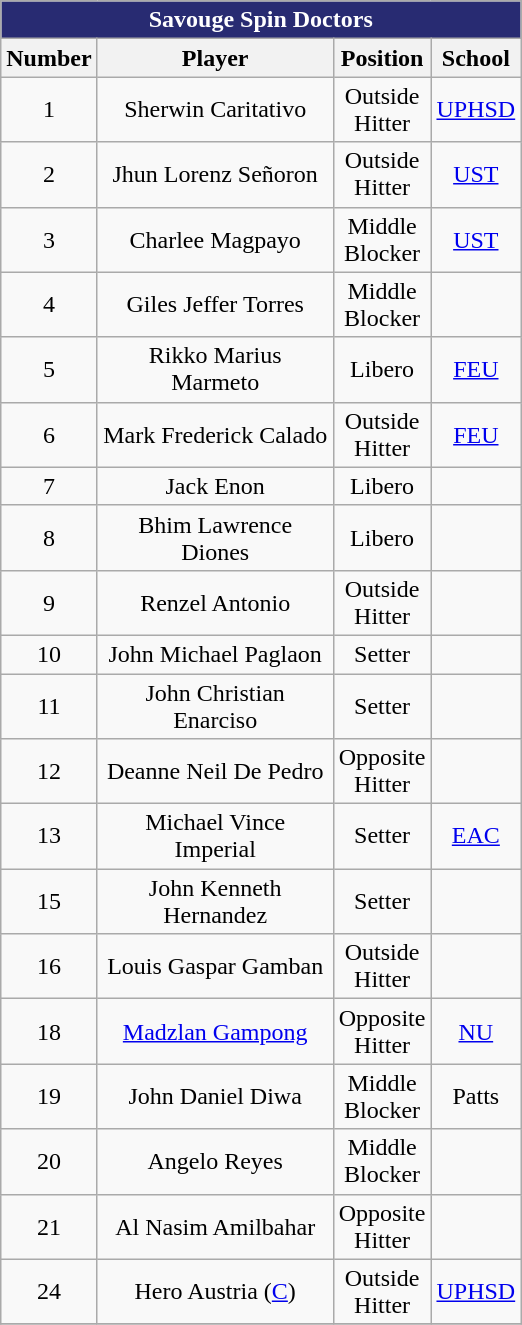<table class="wikitable sortable" style="text-align:center;">
<tr>
<th colspan="5" style= "background: #282B72; color: White; text-align: center"><strong>Savouge Spin Doctors</strong></th>
</tr>
<tr>
<th width=10px>Number</th>
<th width=150px>Player</th>
<th width=50px>Position</th>
<th width=25px>School</th>
</tr>
<tr>
<td style="text-align:center;">1</td>
<td>Sherwin Caritativo</td>
<td>Outside Hitter</td>
<td><a href='#'>UPHSD</a></td>
</tr>
<tr>
<td style="text-align:center;">2</td>
<td>Jhun Lorenz Señoron</td>
<td>Outside Hitter</td>
<td><a href='#'>UST</a></td>
</tr>
<tr>
<td style="text-align:center;">3</td>
<td>Charlee Magpayo</td>
<td>Middle Blocker</td>
<td><a href='#'>UST</a></td>
</tr>
<tr>
<td style="text-align:center;">4</td>
<td>Giles Jeffer Torres</td>
<td>Middle Blocker</td>
<td></td>
</tr>
<tr>
<td style="text-align:center;">5</td>
<td>Rikko Marius Marmeto</td>
<td>Libero</td>
<td><a href='#'>FEU</a></td>
</tr>
<tr>
<td style="text-align:center;">6</td>
<td>Mark Frederick Calado</td>
<td>Outside Hitter</td>
<td><a href='#'>FEU</a></td>
</tr>
<tr>
<td style="text-align:center;">7</td>
<td>Jack Enon</td>
<td>Libero</td>
<td></td>
</tr>
<tr>
<td style="text-align:center;">8</td>
<td>Bhim Lawrence Diones</td>
<td>Libero</td>
<td></td>
</tr>
<tr>
<td style="text-align:center;">9</td>
<td>Renzel Antonio</td>
<td>Outside Hitter</td>
<td></td>
</tr>
<tr>
<td style="text-align:center;">10</td>
<td>John Michael Paglaon</td>
<td>Setter</td>
<td></td>
</tr>
<tr>
<td style="text-align:center;">11</td>
<td>John Christian Enarciso</td>
<td>Setter</td>
<td></td>
</tr>
<tr>
<td style="text-align:center;">12</td>
<td>Deanne Neil De Pedro</td>
<td>Opposite Hitter</td>
<td></td>
</tr>
<tr>
<td style="text-align:center;">13</td>
<td>Michael Vince Imperial</td>
<td>Setter</td>
<td><a href='#'>EAC</a></td>
</tr>
<tr>
<td style="text-align:center;">15</td>
<td>John Kenneth Hernandez</td>
<td>Setter</td>
<td></td>
</tr>
<tr>
<td style="text-align:center;">16</td>
<td>Louis Gaspar Gamban</td>
<td>Outside Hitter</td>
<td></td>
</tr>
<tr>
<td style="text-align:center;">18</td>
<td><a href='#'>Madzlan Gampong</a></td>
<td>Opposite Hitter</td>
<td><a href='#'>NU</a></td>
</tr>
<tr>
<td style="text-align:center;">19</td>
<td>John Daniel Diwa</td>
<td>Middle Blocker</td>
<td>Patts</td>
</tr>
<tr>
<td style="text-align:center;">20</td>
<td>Angelo Reyes</td>
<td>Middle Blocker</td>
<td></td>
</tr>
<tr>
<td style="text-align:center;">21</td>
<td>Al Nasim Amilbahar</td>
<td>Opposite Hitter</td>
<td></td>
</tr>
<tr>
<td style="text-align:center;">24</td>
<td>Hero Austria (<a href='#'>C</a>)</td>
<td>Outside Hitter</td>
<td><a href='#'>UPHSD</a></td>
</tr>
<tr>
</tr>
</table>
